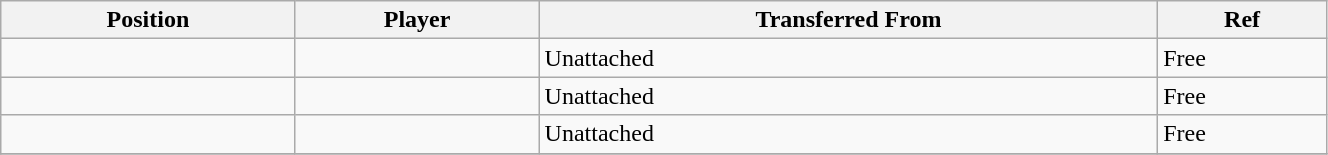<table class="wikitable sortable" style="width:70%; text-align:center; font-size:100%; text-align:left;">
<tr>
<th>Position</th>
<th>Player</th>
<th>Transferred From</th>
<th>Ref</th>
</tr>
<tr>
<td></td>
<td></td>
<td>Unattached</td>
<td>Free  </td>
</tr>
<tr>
<td></td>
<td></td>
<td>Unattached</td>
<td>Free  </td>
</tr>
<tr>
<td></td>
<td></td>
<td>Unattached</td>
<td>Free</td>
</tr>
<tr>
</tr>
</table>
